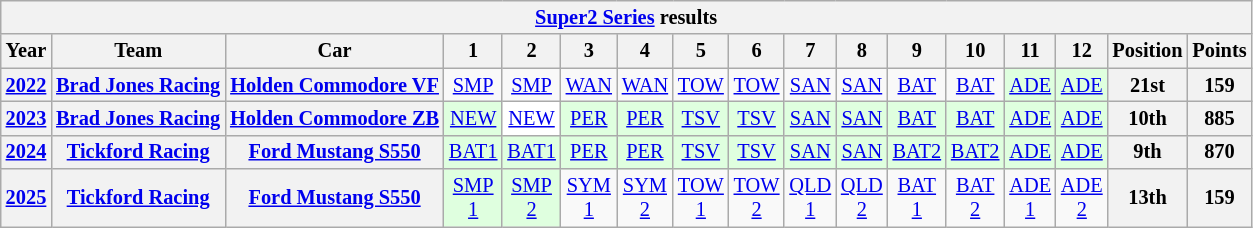<table class="wikitable" style="text-align:center; font-size:85%">
<tr>
<th colspan=17><a href='#'>Super2 Series</a> results</th>
</tr>
<tr>
<th>Year</th>
<th>Team</th>
<th>Car</th>
<th>1</th>
<th>2</th>
<th>3</th>
<th>4</th>
<th>5</th>
<th>6</th>
<th>7</th>
<th>8</th>
<th>9</th>
<th>10</th>
<th>11</th>
<th>12</th>
<th>Position</th>
<th>Points</th>
</tr>
<tr>
<th><a href='#'>2022</a></th>
<th nowrap><a href='#'>Brad Jones Racing</a></th>
<th nowrap><a href='#'>Holden Commodore VF</a></th>
<td><a href='#'>SMP</a></td>
<td><a href='#'>SMP</a></td>
<td><a href='#'>WAN</a></td>
<td><a href='#'>WAN</a></td>
<td><a href='#'>TOW</a></td>
<td><a href='#'>TOW</a></td>
<td><a href='#'>SAN</a></td>
<td><a href='#'>SAN</a></td>
<td><a href='#'>BAT</a></td>
<td><a href='#'>BAT</a></td>
<td style="background: #dfffdf"><a href='#'>ADE</a><br></td>
<td style="background: #dfffdf"><a href='#'>ADE</a><br></td>
<th>21st</th>
<th>159</th>
</tr>
<tr>
<th><a href='#'>2023</a></th>
<th nowrap><a href='#'>Brad Jones Racing</a></th>
<th nowrap><a href='#'>Holden Commodore ZB</a></th>
<td style=background:#dfffdf><a href='#'>NEW</a><br></td>
<td style=background:#ffffff><a href='#'>NEW</a><br></td>
<td style=background:#dfffdf><a href='#'>PER</a><br></td>
<td style=background:#dfffdf><a href='#'>PER</a><br></td>
<td style=background:#dfffdf><a href='#'>TSV</a><br></td>
<td style=background:#dfffdf><a href='#'>TSV</a><br></td>
<td style=background:#dfffdf><a href='#'>SAN</a><br></td>
<td style=background:#dfffdf><a href='#'>SAN</a><br></td>
<td style=background:#dfffdf><a href='#'>BAT</a><br></td>
<td style=background:#dfffdf><a href='#'>BAT</a><br></td>
<td style=background:#dfffdf><a href='#'>ADE</a><br></td>
<td style=background:#dfffdf><a href='#'>ADE</a><br></td>
<th>10th</th>
<th>885</th>
</tr>
<tr>
<th><a href='#'>2024</a></th>
<th nowrap><a href='#'>Tickford Racing</a></th>
<th nowrap><a href='#'>Ford Mustang S550</a></th>
<td style=background:#dfffdf><a href='#'>BAT1</a><br></td>
<td style=background:#dfffdf><a href='#'>BAT1</a><br></td>
<td style=background:#dfffdf><a href='#'>PER</a><br></td>
<td style=background:#dfffdf><a href='#'>PER</a><br></td>
<td style=background:#dfffdf><a href='#'>TSV</a><br></td>
<td style=background:#dfffdf><a href='#'>TSV</a><br></td>
<td style=background:#dfffdf><a href='#'>SAN</a><br></td>
<td style=background:#dfffdf><a href='#'>SAN</a><br></td>
<td style=background:#dfffdf><a href='#'>BAT2</a><br></td>
<td style=background:#dfffdf><a href='#'>BAT2</a><br></td>
<td style=background:#dfffdf><a href='#'>ADE</a><br></td>
<td style=background:#dfffdf><a href='#'>ADE</a><br></td>
<th>9th</th>
<th>870</th>
</tr>
<tr>
<th><a href='#'>2025</a></th>
<th nowrap><a href='#'>Tickford Racing</a></th>
<th nowrap><a href='#'>Ford Mustang S550</a></th>
<td style=background:#dfffdf><a href='#'>SMP<br>1</a><br></td>
<td style=background:#dfffdf><a href='#'>SMP<br>2</a><br></td>
<td><a href='#'>SYM<br>1</a></td>
<td><a href='#'>SYM<br>2</a></td>
<td><a href='#'>TOW<br>1</a></td>
<td><a href='#'>TOW<br>2</a></td>
<td><a href='#'>QLD<br>1</a></td>
<td><a href='#'>QLD<br>2</a></td>
<td><a href='#'>BAT<br>1</a></td>
<td><a href='#'>BAT<br>2</a></td>
<td><a href='#'>ADE<br>1</a></td>
<td><a href='#'>ADE<br>2</a></td>
<th>13th</th>
<th>159</th>
</tr>
</table>
